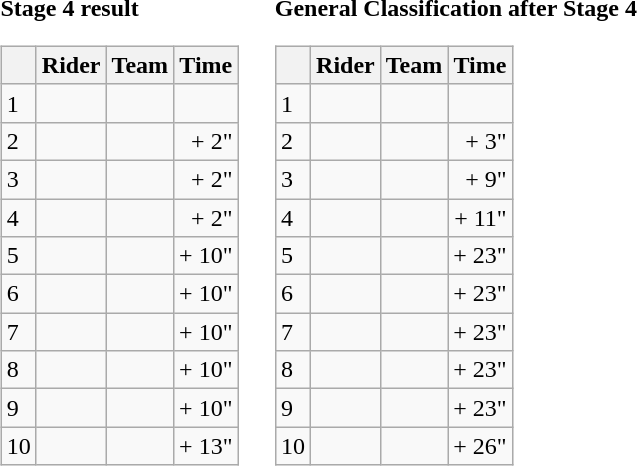<table>
<tr>
<td><strong>Stage 4 result</strong><br><table class="wikitable">
<tr>
<th></th>
<th>Rider</th>
<th>Team</th>
<th>Time</th>
</tr>
<tr>
<td>1</td>
<td></td>
<td></td>
<td align="right"></td>
</tr>
<tr>
<td>2</td>
<td></td>
<td></td>
<td align="right">+ 2"</td>
</tr>
<tr>
<td>3</td>
<td> </td>
<td></td>
<td align="right">+ 2"</td>
</tr>
<tr>
<td>4</td>
<td></td>
<td></td>
<td align="right">+ 2"</td>
</tr>
<tr>
<td>5</td>
<td></td>
<td></td>
<td align="right">+ 10"</td>
</tr>
<tr>
<td>6</td>
<td></td>
<td></td>
<td align="right">+ 10"</td>
</tr>
<tr>
<td>7</td>
<td></td>
<td></td>
<td align="right">+ 10"</td>
</tr>
<tr>
<td>8</td>
<td></td>
<td></td>
<td align="right">+ 10"</td>
</tr>
<tr>
<td>9</td>
<td></td>
<td></td>
<td align="right">+ 10"</td>
</tr>
<tr>
<td>10</td>
<td></td>
<td></td>
<td align="right">+ 13"</td>
</tr>
</table>
</td>
<td></td>
<td><strong>General Classification after Stage 4</strong><br><table class="wikitable">
<tr>
<th></th>
<th>Rider</th>
<th>Team</th>
<th>Time</th>
</tr>
<tr>
<td>1</td>
<td> </td>
<td></td>
<td align="right"></td>
</tr>
<tr>
<td>2</td>
<td></td>
<td></td>
<td align="right">+ 3"</td>
</tr>
<tr>
<td>3</td>
<td> </td>
<td></td>
<td align="right">+ 9"</td>
</tr>
<tr>
<td>4</td>
<td></td>
<td></td>
<td align="right">+ 11"</td>
</tr>
<tr>
<td>5</td>
<td></td>
<td></td>
<td align="right">+ 23"</td>
</tr>
<tr>
<td>6</td>
<td></td>
<td></td>
<td align="right">+ 23"</td>
</tr>
<tr>
<td>7</td>
<td></td>
<td></td>
<td align="right">+ 23"</td>
</tr>
<tr>
<td>8</td>
<td></td>
<td></td>
<td align="right">+ 23"</td>
</tr>
<tr>
<td>9</td>
<td></td>
<td></td>
<td align="right">+ 23"</td>
</tr>
<tr>
<td>10</td>
<td></td>
<td></td>
<td align="right">+ 26"</td>
</tr>
</table>
</td>
</tr>
</table>
